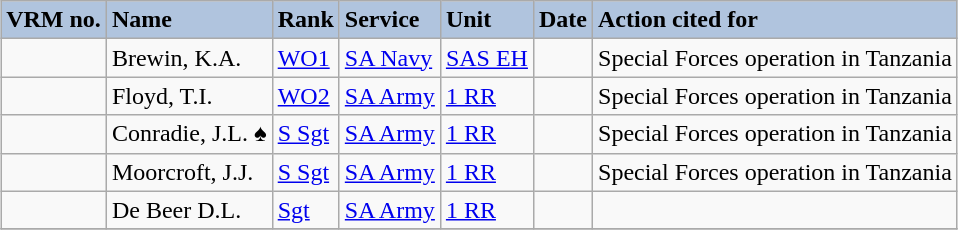<table class="wikitable sortable" style="margin:0.5em auto; font-size:100%;">
<tr>
<td style="background:#b0c4de;"><strong>VRM no.</strong></td>
<td style="background:#b0c4de;"><strong>Name</strong></td>
<td style="background:#b0c4de;"><strong> Rank</strong></td>
<td style="background:#b0c4de;"><strong>Service</strong></td>
<td style="background:#b0c4de;"><strong>Unit</strong></td>
<td style="background:#b0c4de;"><strong>Date</strong></td>
<td style="background:#b0c4de;" class="unsortable"><strong>Action cited for</strong></td>
</tr>
<tr>
<td></td>
<td>Brewin, K.A.</td>
<td data-sort-value="12"><a href='#'>WO1</a></td>
<td><a href='#'>SA Navy</a></td>
<td><a href='#'>SAS EH</a></td>
<td></td>
<td>Special Forces operation in Tanzania </td>
</tr>
<tr>
<td></td>
<td>Floyd, T.I.</td>
<td data-sort-value="13"><a href='#'>WO2</a></td>
<td><a href='#'>SA Army</a></td>
<td><a href='#'>1 RR</a></td>
<td></td>
<td>Special Forces operation in Tanzania </td>
</tr>
<tr>
<td></td>
<td>Conradie, J.L. ♠</td>
<td data-sort-value="14"><a href='#'>S Sgt</a></td>
<td><a href='#'>SA Army</a></td>
<td><a href='#'>1 RR</a></td>
<td></td>
<td>Special Forces operation in Tanzania </td>
</tr>
<tr>
<td></td>
<td>Moorcroft, J.J. </td>
<td data-sort-value="14"><a href='#'>S Sgt</a></td>
<td><a href='#'>SA Army</a></td>
<td><a href='#'>1 RR</a></td>
<td></td>
<td>Special Forces operation in Tanzania </td>
</tr>
<tr>
<td></td>
<td>De Beer D.L.</td>
<td data-sort-value="15"><a href='#'>Sgt</a></td>
<td><a href='#'>SA Army</a></td>
<td><a href='#'>1 RR</a></td>
<td></td>
<td></td>
</tr>
<tr>
</tr>
</table>
